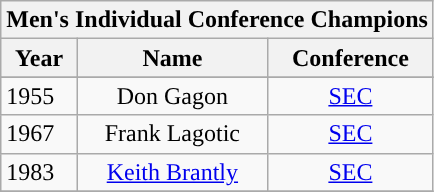<table class="wikitable">
<tr>
<th colspan="3">Men's Individual Conference Champions</th>
</tr>
<tr>
<th scope="col">Year</th>
<th scope="col">Name</th>
<th scope="col">Conference</th>
</tr>
<tr>
</tr>
<tr>
<td>1955</td>
<td style="text-align: center;">Don Gagon</td>
<td style="text-align: center;"><a href='#'>SEC</a></td>
</tr>
<tr>
<td>1967</td>
<td style="text-align: center;">Frank Lagotic</td>
<td style="text-align: center;"><a href='#'>SEC</a></td>
</tr>
<tr>
<td>1983</td>
<td style="text-align: center;"><a href='#'>Keith Brantly</a></td>
<td style="text-align: center;"><a href='#'>SEC</a></td>
</tr>
<tr>
</tr>
</table>
